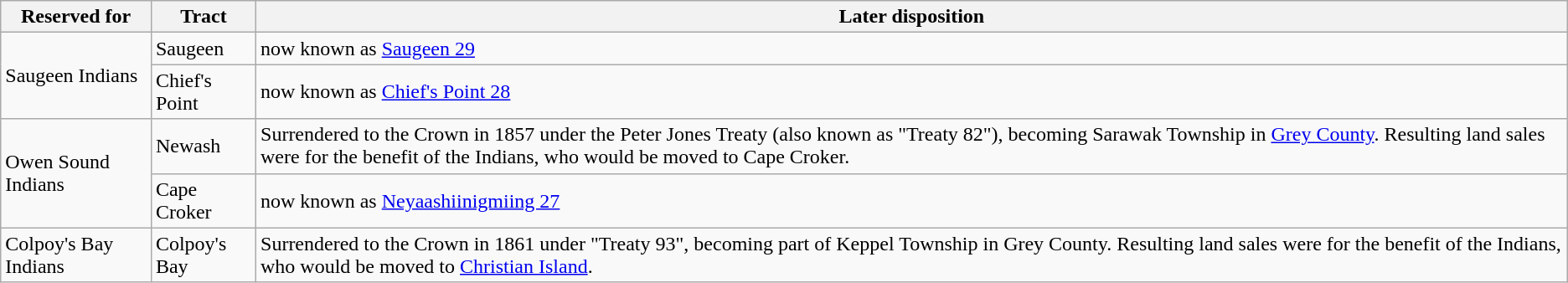<table class="wikitable">
<tr>
<th>Reserved for</th>
<th>Tract</th>
<th>Later disposition</th>
</tr>
<tr>
<td rowspan="2">Saugeen Indians</td>
<td>Saugeen</td>
<td>now known as <a href='#'>Saugeen 29</a></td>
</tr>
<tr>
<td>Chief's Point</td>
<td>now known as <a href='#'>Chief's Point 28</a></td>
</tr>
<tr>
<td rowspan="2">Owen Sound Indians</td>
<td>Newash</td>
<td>Surrendered to the Crown in 1857 under the Peter Jones Treaty (also known as "Treaty 82"), becoming Sarawak Township in <a href='#'>Grey County</a>. Resulting land sales were for the benefit of the Indians, who would be moved to Cape Croker.</td>
</tr>
<tr>
<td>Cape Croker</td>
<td>now known as <a href='#'>Neyaashiinigmiing 27</a></td>
</tr>
<tr>
<td>Colpoy's Bay Indians</td>
<td>Colpoy's Bay</td>
<td>Surrendered to the Crown in 1861 under "Treaty 93", becoming part of Keppel Township in Grey County. Resulting land sales were for the benefit of the Indians, who would be moved to <a href='#'>Christian Island</a>.</td>
</tr>
</table>
